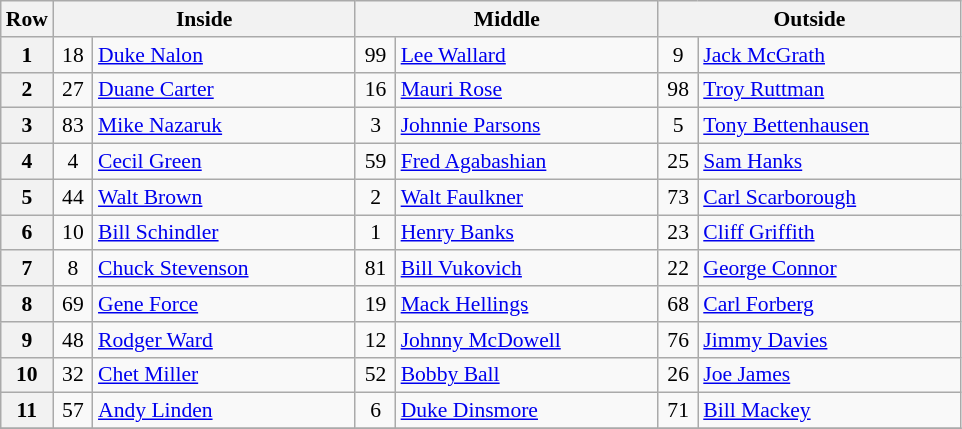<table class="wikitable" style="font-size: 90%;">
<tr>
<th>Row</th>
<th colspan=2 width="195">Inside</th>
<th colspan=2 width="195">Middle</th>
<th colspan=2 width="195">Outside</th>
</tr>
<tr>
<th>1</th>
<td align="center" width="20">18</td>
<td>  <a href='#'>Duke Nalon</a></td>
<td align="center" width="20">99</td>
<td>  <a href='#'>Lee Wallard</a></td>
<td align="center" width="20">9</td>
<td> <a href='#'>Jack McGrath</a></td>
</tr>
<tr>
<th>2</th>
<td align="center" width="20">27</td>
<td> <a href='#'>Duane Carter</a></td>
<td align="center" width="20">16</td>
<td> <a href='#'>Mauri Rose</a> </td>
<td align="center" width="20">98</td>
<td> <a href='#'>Troy Ruttman</a></td>
</tr>
<tr>
<th>3</th>
<td align="center" width="20">83</td>
<td> <a href='#'>Mike Nazaruk</a> </td>
<td align="center" width="20">3</td>
<td> <a href='#'>Johnnie Parsons</a> </td>
<td align="center" width="20">5</td>
<td> <a href='#'>Tony Bettenhausen</a></td>
</tr>
<tr>
<th>4</th>
<td align="center" width="20">4</td>
<td> <a href='#'>Cecil Green</a></td>
<td align="center" width="20">59</td>
<td> <a href='#'>Fred Agabashian</a></td>
<td align="center" width="20">25</td>
<td> <a href='#'>Sam Hanks</a></td>
</tr>
<tr>
<th>5</th>
<td align="center" width="20">44</td>
<td> <a href='#'>Walt Brown</a></td>
<td align="center" width="20">2</td>
<td> <a href='#'>Walt Faulkner</a></td>
<td align="center" width="20">73</td>
<td> <a href='#'>Carl Scarborough</a> </td>
</tr>
<tr>
<th>6</th>
<td align="center" width="20">10</td>
<td> <a href='#'>Bill Schindler</a></td>
<td align="center" width="20">1</td>
<td> <a href='#'>Henry Banks</a></td>
<td align="center" width="20">23</td>
<td> <a href='#'>Cliff Griffith</a> </td>
</tr>
<tr>
<th>7</th>
<td align="center" width="20">8</td>
<td> <a href='#'>Chuck Stevenson</a> </td>
<td align="center" width="20">81</td>
<td> <a href='#'>Bill Vukovich</a> </td>
<td align="center" width="20">22</td>
<td> <a href='#'>George Connor</a></td>
</tr>
<tr>
<th>8</th>
<td align="center" width="20">69</td>
<td> <a href='#'>Gene Force</a> </td>
<td align="center" width="20">19</td>
<td> <a href='#'>Mack Hellings</a></td>
<td align="center" width="20">68</td>
<td> <a href='#'>Carl Forberg</a> </td>
</tr>
<tr>
<th>9</th>
<td align="center" width="20">48</td>
<td> <a href='#'>Rodger Ward</a> </td>
<td align="center" width="20">12</td>
<td> <a href='#'>Johnny McDowell</a></td>
<td align="center" width="20">76</td>
<td> <a href='#'>Jimmy Davies</a></td>
</tr>
<tr>
<th>10</th>
<td align="center" width="20">32</td>
<td> <a href='#'>Chet Miller</a></td>
<td align="center" width="20">52</td>
<td> <a href='#'>Bobby Ball</a> </td>
<td align="center" width="20">26</td>
<td> <a href='#'>Joe James</a> </td>
</tr>
<tr>
<th>11</th>
<td align="center" width="20">57</td>
<td> <a href='#'>Andy Linden</a> </td>
<td align="center" width="20">6</td>
<td> <a href='#'>Duke Dinsmore</a></td>
<td align="center" width="20">71</td>
<td> <a href='#'>Bill Mackey</a> </td>
</tr>
<tr>
</tr>
</table>
